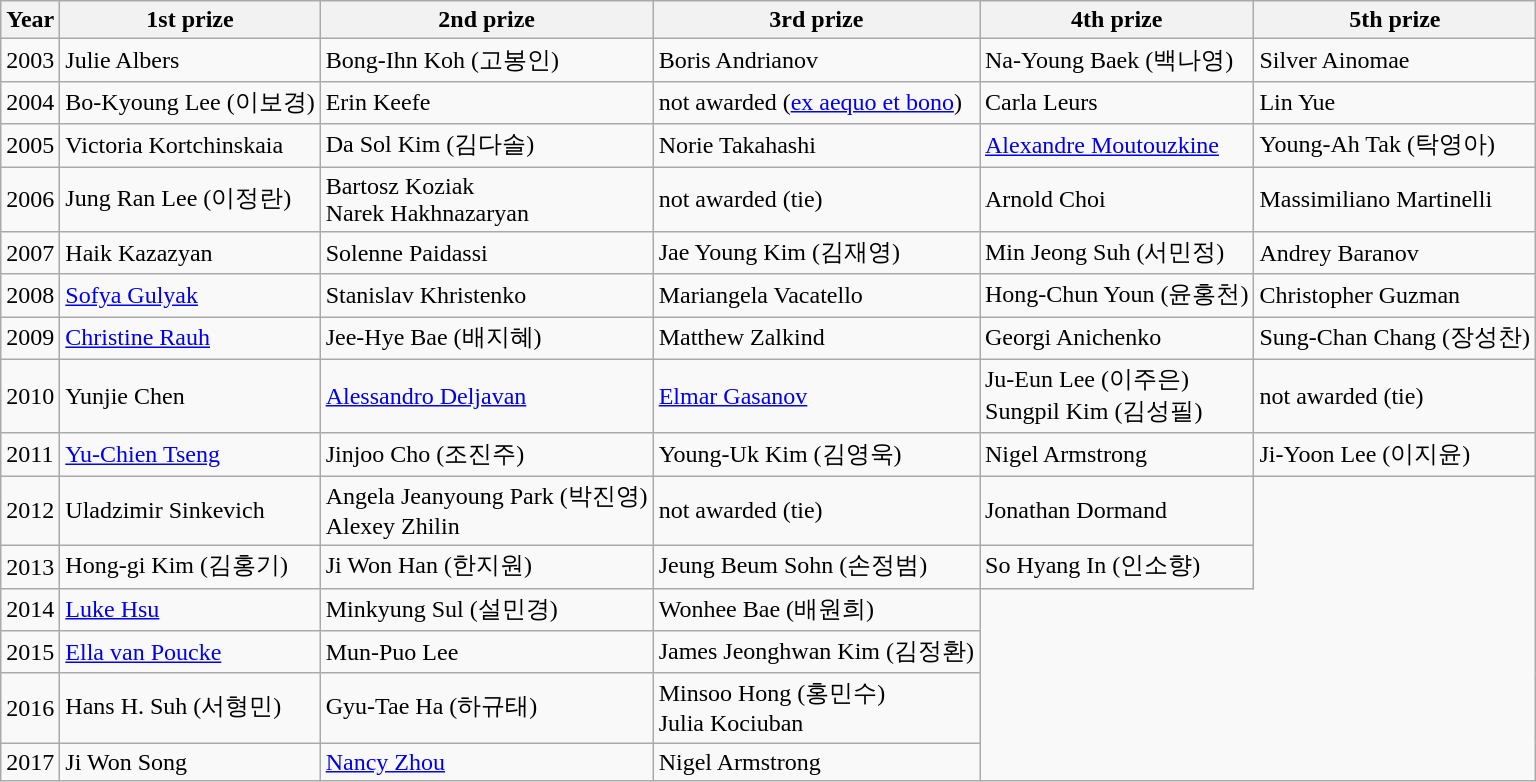<table class="wikitable">
<tr>
<th>Year</th>
<th>1st prize</th>
<th>2nd prize</th>
<th>3rd prize</th>
<th>4th prize</th>
<th>5th prize</th>
</tr>
<tr>
<td>2003</td>
<td>Julie Albers</td>
<td>Bong-Ihn Koh (고봉인)</td>
<td>Boris Andrianov</td>
<td>Na-Young Baek (백나영)</td>
<td>Silver Ainomae</td>
</tr>
<tr>
<td>2004</td>
<td>Bo-Kyoung Lee (이보경)</td>
<td>Erin Keefe</td>
<td>not awarded (<a href='#'>ex aequo et bono</a>)</td>
<td>Carla Leurs</td>
<td>Lin Yue</td>
</tr>
<tr>
<td>2005</td>
<td>Victoria Kortchinskaia</td>
<td>Da Sol Kim (김다솔)</td>
<td>Norie Takahashi</td>
<td><a href='#'>Alexandre Moutouzkine</a></td>
<td>Young-Ah Tak (탁영아)</td>
</tr>
<tr>
<td>2006</td>
<td>Jung Ran Lee (이정란)</td>
<td>Bartosz Koziak<br>Narek Hakhnazaryan</td>
<td>not awarded (tie)</td>
<td>Arnold Choi</td>
<td>Massimiliano Martinelli</td>
</tr>
<tr>
<td>2007</td>
<td>Haik Kazazyan</td>
<td>Solenne Paidassi</td>
<td>Jae Young Kim (김재영)</td>
<td>Min Jeong Suh (서민정)</td>
<td>Andrey Baranov</td>
</tr>
<tr>
<td>2008</td>
<td><a href='#'>Sofya Gulyak</a></td>
<td>Stanislav Khristenko</td>
<td>Mariangela Vacatello</td>
<td>Hong-Chun Youn (윤홍천)</td>
<td>Christopher Guzman</td>
</tr>
<tr>
<td>2009</td>
<td><a href='#'>Christine Rauh</a></td>
<td>Jee-Hye Bae (배지혜)</td>
<td>Matthew Zalkind</td>
<td>Georgi Anichenko</td>
<td>Sung-Chan Chang (장성찬)</td>
</tr>
<tr>
<td>2010</td>
<td>Yunjie Chen</td>
<td><a href='#'>Alessandro Deljavan</a></td>
<td><a href='#'>Elmar Gasanov</a></td>
<td>Ju-Eun Lee (이주은)<br>Sungpil Kim (김성필)</td>
<td>not awarded (tie)</td>
</tr>
<tr>
<td>2011</td>
<td><a href='#'>Yu-Chien Tseng</a></td>
<td>Jinjoo Cho (조진주)</td>
<td>Young-Uk Kim (김영욱)</td>
<td>Nigel Armstrong</td>
<td>Ji-Yoon Lee (이지윤)</td>
</tr>
<tr>
<td>2012</td>
<td>Uladzimir Sinkevich</td>
<td>Angela Jeanyoung Park (박진영)<br>Alexey Zhilin</td>
<td>not awarded (tie)</td>
<td>Jonathan Dormand</td>
</tr>
<tr>
<td>2013</td>
<td>Hong-gi Kim (김홍기)</td>
<td>Ji Won Han (한지원)</td>
<td>Jeung Beum Sohn (손정범)</td>
<td>So Hyang In (인소향)</td>
</tr>
<tr>
<td>2014</td>
<td><a href='#'>Luke Hsu</a></td>
<td>Minkyung Sul (설민경)</td>
<td>Wonhee Bae (배원희)</td>
</tr>
<tr>
<td>2015</td>
<td><a href='#'>Ella van Poucke</a></td>
<td>Mun-Puo Lee</td>
<td>James Jeonghwan Kim (김정환)</td>
</tr>
<tr>
<td>2016</td>
<td>Hans H. Suh (서형민)</td>
<td>Gyu-Tae Ha (하규태)</td>
<td>Minsoo Hong (홍민수)<br>Julia Kociuban</td>
</tr>
<tr>
<td>2017</td>
<td>Ji Won Song</td>
<td><a href='#'>Nancy Zhou</a></td>
<td>Nigel Armstrong</td>
</tr>
</table>
